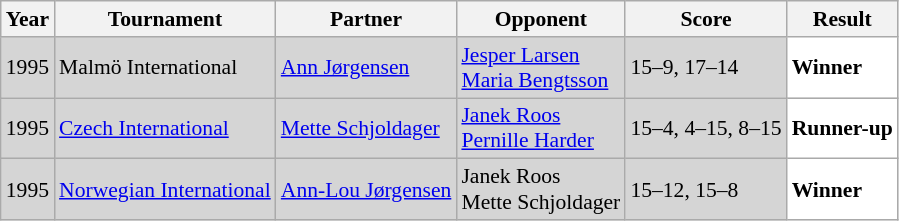<table class="sortable wikitable" style="font-size: 90%;">
<tr>
<th>Year</th>
<th>Tournament</th>
<th>Partner</th>
<th>Opponent</th>
<th>Score</th>
<th>Result</th>
</tr>
<tr style="background:#D5D5D5">
<td align="center">1995</td>
<td align="left">Malmö International</td>
<td align="left"> <a href='#'>Ann Jørgensen</a></td>
<td align="left"> <a href='#'>Jesper Larsen</a><br> <a href='#'>Maria Bengtsson</a></td>
<td align="left">15–9, 17–14</td>
<td style="text-align:left; background:white"> <strong>Winner</strong></td>
</tr>
<tr style="background:#D5D5D5">
<td align="center">1995</td>
<td align="left"><a href='#'>Czech International</a></td>
<td align="left"> <a href='#'>Mette Schjoldager</a></td>
<td align="left"> <a href='#'>Janek Roos</a><br> <a href='#'>Pernille Harder</a></td>
<td align="left">15–4, 4–15, 8–15</td>
<td style="text-align:left; background:white"> <strong>Runner-up</strong></td>
</tr>
<tr style="background:#D5D5D5">
<td align="center">1995</td>
<td align="left"><a href='#'>Norwegian International</a></td>
<td align="left"> <a href='#'>Ann-Lou Jørgensen</a></td>
<td align="left"> Janek Roos<br> Mette Schjoldager</td>
<td align="left">15–12, 15–8</td>
<td style="text-align:left; background:white"> <strong>Winner</strong></td>
</tr>
</table>
